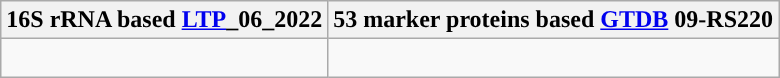<table class="wikitable">
<tr>
<th colspan=1>16S rRNA based <a href='#'>LTP</a>_06_2022</th>
<th colspan=1>53 marker proteins based <a href='#'>GTDB</a> 09-RS220</th>
</tr>
<tr>
<td style="vertical-align:top"><br></td>
<td><br></td>
</tr>
</table>
